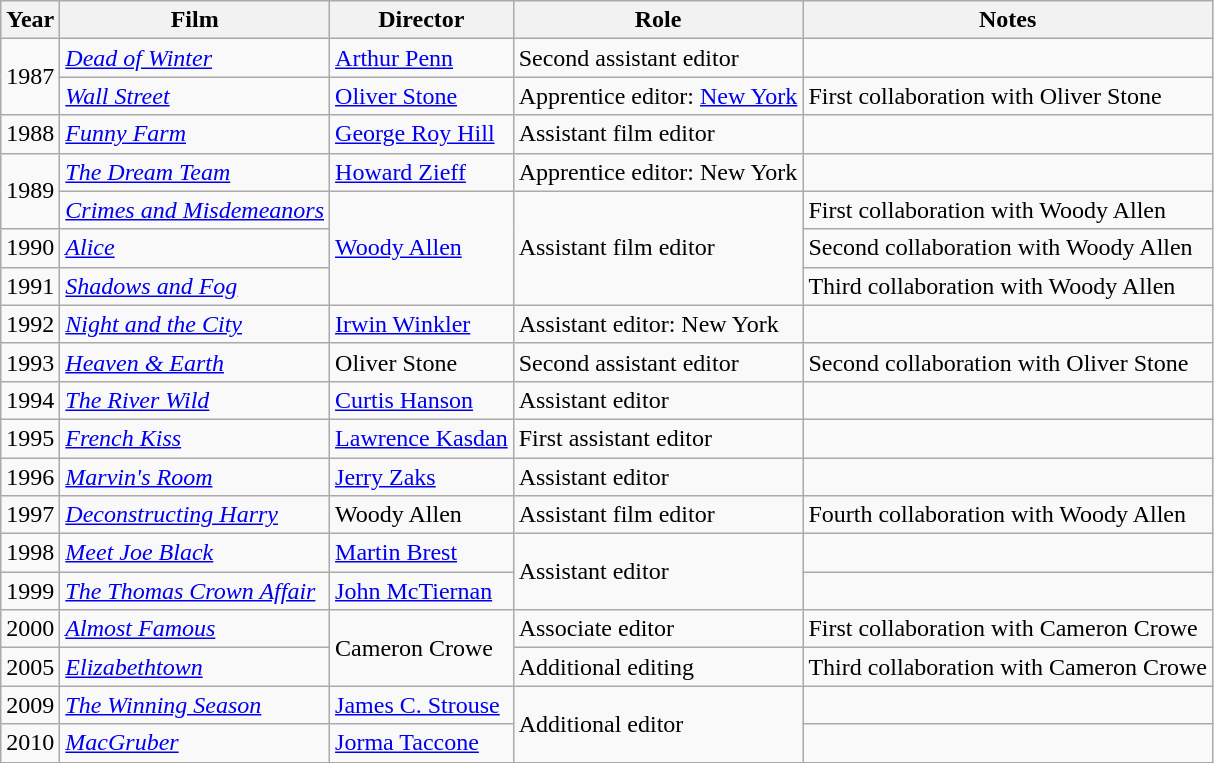<table class="wikitable">
<tr>
<th>Year</th>
<th>Film</th>
<th>Director</th>
<th>Role</th>
<th>Notes</th>
</tr>
<tr>
<td rowspan=2>1987</td>
<td><em><a href='#'>Dead of Winter</a></em></td>
<td><a href='#'>Arthur Penn</a></td>
<td>Second assistant editor</td>
<td></td>
</tr>
<tr>
<td><em><a href='#'>Wall Street</a></em></td>
<td><a href='#'>Oliver Stone</a></td>
<td>Apprentice editor: <a href='#'>New York</a></td>
<td>First collaboration with Oliver Stone</td>
</tr>
<tr>
<td>1988</td>
<td><em><a href='#'>Funny Farm</a></em></td>
<td><a href='#'>George Roy Hill</a></td>
<td>Assistant film editor</td>
<td></td>
</tr>
<tr>
<td rowspan=2>1989</td>
<td><em><a href='#'>The Dream Team</a></em></td>
<td><a href='#'>Howard Zieff</a></td>
<td>Apprentice editor: New York</td>
<td></td>
</tr>
<tr>
<td><em><a href='#'>Crimes and Misdemeanors</a></em></td>
<td rowspan=3><a href='#'>Woody Allen</a></td>
<td rowspan=3>Assistant film editor</td>
<td>First collaboration with Woody Allen</td>
</tr>
<tr>
<td>1990</td>
<td><em><a href='#'>Alice</a></em></td>
<td>Second collaboration with Woody Allen</td>
</tr>
<tr>
<td>1991</td>
<td><em><a href='#'>Shadows and Fog</a></em></td>
<td>Third collaboration with Woody Allen</td>
</tr>
<tr>
<td>1992</td>
<td><em><a href='#'>Night and the City</a></em></td>
<td><a href='#'>Irwin Winkler</a></td>
<td>Assistant editor: New York</td>
<td></td>
</tr>
<tr>
<td>1993</td>
<td><em><a href='#'>Heaven & Earth</a></em></td>
<td>Oliver Stone</td>
<td>Second assistant editor</td>
<td>Second collaboration with Oliver Stone</td>
</tr>
<tr>
<td>1994</td>
<td><em><a href='#'>The River Wild</a></em></td>
<td><a href='#'>Curtis Hanson</a></td>
<td>Assistant editor</td>
<td></td>
</tr>
<tr>
<td>1995</td>
<td><em><a href='#'>French Kiss</a></em></td>
<td><a href='#'>Lawrence Kasdan</a></td>
<td>First assistant editor</td>
<td></td>
</tr>
<tr>
<td>1996</td>
<td><em><a href='#'>Marvin's Room</a></em></td>
<td><a href='#'>Jerry Zaks</a></td>
<td>Assistant editor</td>
<td></td>
</tr>
<tr>
<td>1997</td>
<td><em><a href='#'>Deconstructing Harry</a></em></td>
<td>Woody Allen</td>
<td>Assistant film editor</td>
<td>Fourth collaboration with Woody Allen</td>
</tr>
<tr>
<td>1998</td>
<td><em><a href='#'>Meet Joe Black</a></em></td>
<td><a href='#'>Martin Brest</a></td>
<td rowspan=2>Assistant editor</td>
<td></td>
</tr>
<tr>
<td>1999</td>
<td><em><a href='#'>The Thomas Crown Affair</a></em></td>
<td><a href='#'>John McTiernan</a></td>
<td></td>
</tr>
<tr>
<td>2000</td>
<td><em><a href='#'>Almost Famous</a></em></td>
<td rowspan=2>Cameron Crowe</td>
<td>Associate editor</td>
<td>First collaboration with Cameron Crowe</td>
</tr>
<tr>
<td>2005</td>
<td><em><a href='#'>Elizabethtown</a></em></td>
<td>Additional editing</td>
<td>Third collaboration with Cameron Crowe</td>
</tr>
<tr>
<td>2009</td>
<td><em><a href='#'>The Winning Season</a></em></td>
<td><a href='#'>James C. Strouse</a></td>
<td rowspan=2>Additional editor</td>
<td></td>
</tr>
<tr>
<td>2010</td>
<td><em><a href='#'>MacGruber</a></em></td>
<td><a href='#'>Jorma Taccone</a></td>
<td></td>
</tr>
</table>
